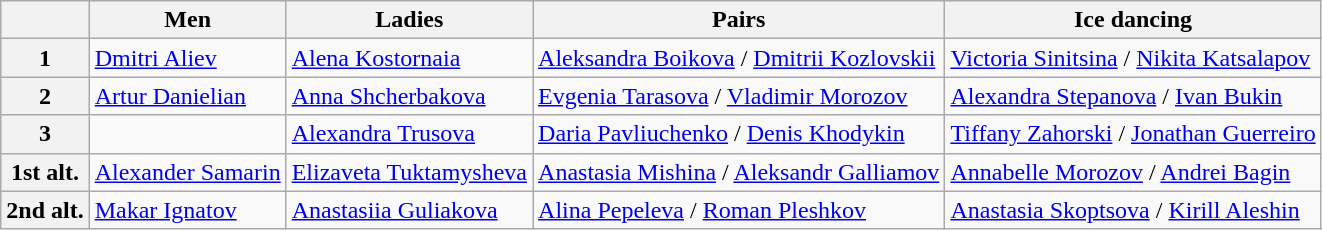<table class="wikitable">
<tr>
<th></th>
<th>Men</th>
<th>Ladies</th>
<th>Pairs</th>
<th>Ice dancing</th>
</tr>
<tr>
<th>1</th>
<td><a href='#'>Dmitri Aliev</a></td>
<td><a href='#'>Alena Kostornaia</a></td>
<td><a href='#'>Aleksandra Boikova</a> / <a href='#'>Dmitrii Kozlovskii</a></td>
<td><a href='#'>Victoria Sinitsina</a> / <a href='#'>Nikita Katsalapov</a></td>
</tr>
<tr>
<th>2</th>
<td><a href='#'>Artur Danielian</a></td>
<td><a href='#'>Anna Shcherbakova</a></td>
<td><a href='#'>Evgenia Tarasova</a> / <a href='#'>Vladimir Morozov</a></td>
<td><a href='#'>Alexandra Stepanova</a> / <a href='#'>Ivan Bukin</a></td>
</tr>
<tr>
<th>3</th>
<td></td>
<td><a href='#'>Alexandra Trusova</a></td>
<td><a href='#'>Daria Pavliuchenko</a> / <a href='#'>Denis Khodykin</a></td>
<td><a href='#'>Tiffany Zahorski</a> / <a href='#'>Jonathan Guerreiro</a></td>
</tr>
<tr>
<th>1st alt.</th>
<td><a href='#'>Alexander Samarin</a></td>
<td><a href='#'>Elizaveta Tuktamysheva</a></td>
<td><a href='#'>Anastasia Mishina</a> / <a href='#'>Aleksandr Galliamov</a></td>
<td><a href='#'>Annabelle Morozov</a> / <a href='#'>Andrei Bagin</a></td>
</tr>
<tr>
<th>2nd alt.</th>
<td><a href='#'>Makar Ignatov</a></td>
<td><a href='#'>Anastasiia Guliakova</a></td>
<td><a href='#'>Alina Pepeleva</a> / <a href='#'>Roman Pleshkov</a></td>
<td><a href='#'>Anastasia Skoptsova</a> / <a href='#'>Kirill Aleshin</a></td>
</tr>
</table>
